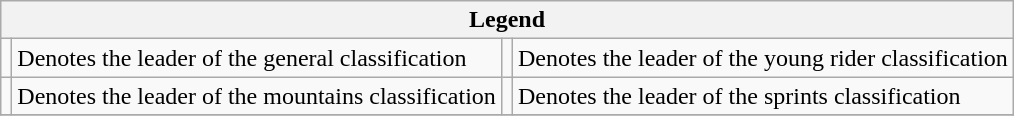<table class="wikitable">
<tr>
<th colspan="4">Legend</th>
</tr>
<tr>
<td></td>
<td>Denotes the leader of the general classification</td>
<td></td>
<td>Denotes the leader of the young rider classification</td>
</tr>
<tr>
<td></td>
<td>Denotes the leader of the mountains classification</td>
<td></td>
<td>Denotes the leader of the sprints classification</td>
</tr>
<tr>
</tr>
</table>
